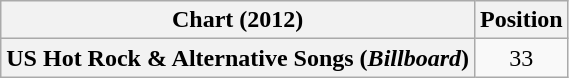<table class="wikitable plainrowheaders" style="text-align:center">
<tr>
<th scope="col">Chart (2012)</th>
<th scope="col">Position</th>
</tr>
<tr>
<th scope="row">US Hot Rock & Alternative Songs (<em>Billboard</em>)</th>
<td>33</td>
</tr>
</table>
